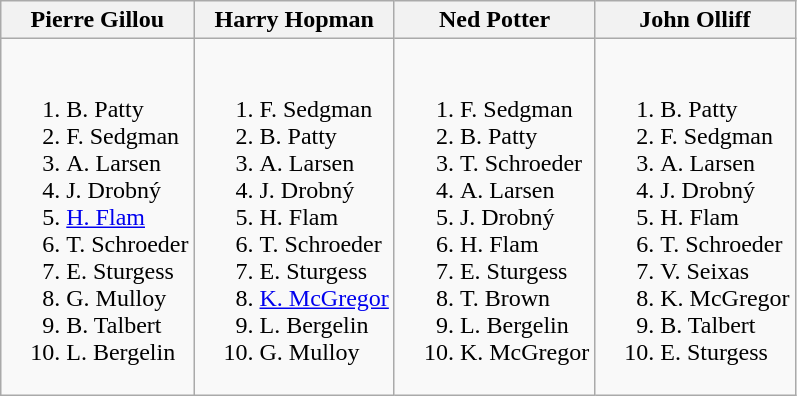<table class="wikitable">
<tr>
<th>Pierre Gillou</th>
<th>Harry Hopman</th>
<th>Ned Potter</th>
<th>John Olliff</th>
</tr>
<tr style="vertical-align: top;">
<td style="white-space: nowrap;"><br><ol><li> B. Patty</li><li> F. Sedgman</li><li> A. Larsen</li><li> J. Drobný</li><li> <a href='#'>H. Flam</a></li><li> T. Schroeder</li><li> E. Sturgess</li><li> G. Mulloy</li><li> B. Talbert</li><li> L. Bergelin</li></ol></td>
<td style="white-space: nowrap;"><br><ol><li> F. Sedgman</li><li> B. Patty</li><li> A. Larsen</li><li> J. Drobný</li><li> H. Flam</li><li> T. Schroeder</li><li> E. Sturgess</li><li> <a href='#'>K. McGregor</a></li><li> L. Bergelin</li><li> G. Mulloy</li></ol></td>
<td style="white-space: nowrap;"><br><ol><li> F. Sedgman</li><li> B. Patty</li><li> T. Schroeder</li><li> A. Larsen</li><li> J. Drobný</li><li> H. Flam</li><li> E. Sturgess</li><li> T. Brown</li><li> L. Bergelin</li><li> K. McGregor</li></ol></td>
<td style="white-space: nowrap;"><br><ol><li> B. Patty</li><li> F. Sedgman</li><li> A. Larsen</li><li> J. Drobný</li><li> H. Flam</li><li> T. Schroeder</li><li> V. Seixas</li><li> K. McGregor</li><li> B. Talbert</li><li> E. Sturgess</li></ol></td>
</tr>
</table>
